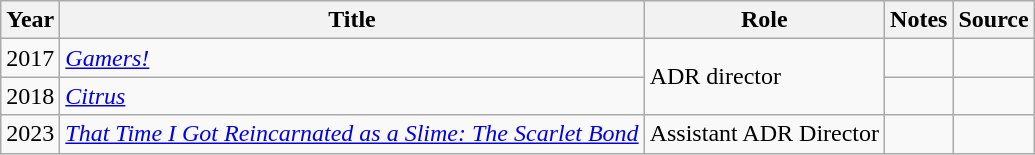<table class="wikitable sortable plainrowheaders">
<tr>
<th>Year</th>
<th>Title</th>
<th>Role</th>
<th class="unsortable">Notes</th>
<th class="unsortable">Source</th>
</tr>
<tr>
<td>2017</td>
<td><em><a href='#'>Gamers!</a></em></td>
<td rowspan="2">ADR director</td>
<td></td>
<td></td>
</tr>
<tr>
<td>2018</td>
<td><em><a href='#'>Citrus</a></em></td>
<td></td>
<td></td>
</tr>
<tr>
<td>2023</td>
<td><a href='#'><em>That Time I Got Reincarnated as a Slime: The Scarlet Bond</em></a></td>
<td>Assistant ADR Director</td>
<td></td>
<td></td>
</tr>
</table>
